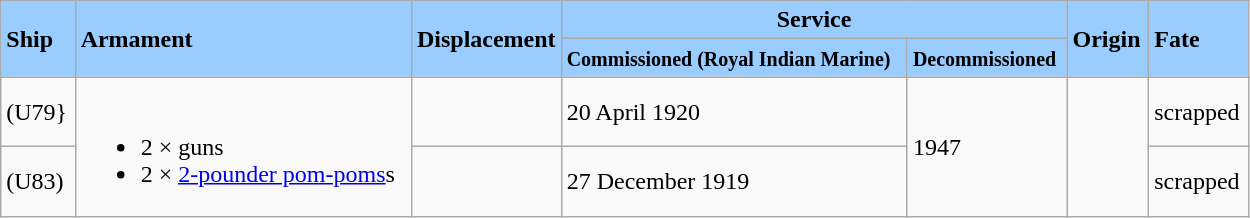<table class="wikitable">
<tr>
<th align= center scope=col rowspan=2 style="text-align:left; background:#9cf;"><div>Ship</div></th>
<th align= center scope=col rowspan=2 style="text-align:left; background:#9cf;"><div>Armament</div></th>
<th align= center scope=col rowspan=2 style="text-align:left; width:12%; background:#9cf;"><div>Displacement</div></th>
<th align= center scope=col colspan=2 style="text-align:center; background:#9cf;"><div>Service</div></th>
<th align= center scope=col rowspan=2 style="text-align:left; background:#9cf;"><div>Origin</div></th>
<th align= center scope=col rowspan=2 style="text-align:left; background:#9cf;"><div>Fate</div></th>
</tr>
<tr>
<th align= center scope=col style="text-align:left; background:#9cf;"><small>Commissioned (Royal Indian Marine)</small></th>
<th align= center scope=col style="text-align:left; background:#9cf;"><small>Decommissioned</small></th>
</tr>
<tr>
<td> (U79}</td>
<td rowspan=2><br><ul><li>2 ×  guns</li><li>2 × <a href='#'>2-pounder pom-poms</a>s</li></ul></td>
<td></td>
<td>20 April 1920</td>
<td rowspan=2>1947</td>
<td rowspan=2></td>
<td>scrapped</td>
</tr>
<tr>
<td> (U83)</td>
<td></td>
<td>27 December 1919</td>
<td>scrapped</td>
</tr>
</table>
